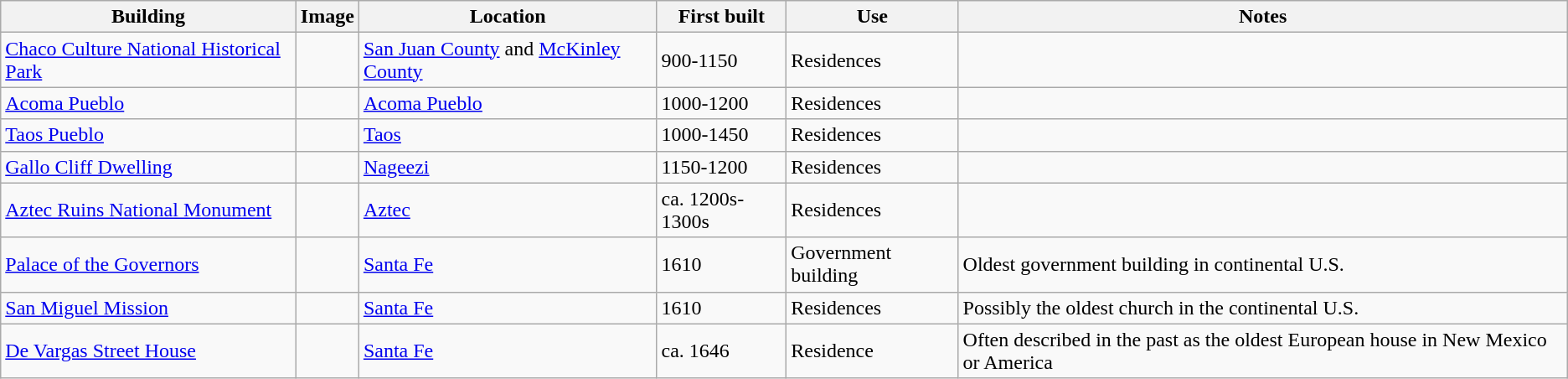<table class="wikitable sortable">
<tr>
<th>Building</th>
<th class="unsortable">Image</th>
<th>Location</th>
<th>First built</th>
<th>Use</th>
<th class="unsortable">Notes</th>
</tr>
<tr>
<td><a href='#'>Chaco Culture National Historical Park</a></td>
<td></td>
<td><a href='#'>San Juan County</a> and <a href='#'>McKinley County</a></td>
<td>900-1150</td>
<td>Residences</td>
<td></td>
</tr>
<tr>
<td><a href='#'>Acoma Pueblo</a></td>
<td></td>
<td><a href='#'>Acoma Pueblo</a></td>
<td>1000-1200</td>
<td>Residences</td>
<td></td>
</tr>
<tr>
<td><a href='#'>Taos Pueblo</a></td>
<td></td>
<td><a href='#'>Taos</a></td>
<td>1000-1450</td>
<td>Residences</td>
<td></td>
</tr>
<tr>
<td><a href='#'>Gallo Cliff Dwelling</a></td>
<td></td>
<td><a href='#'>Nageezi</a></td>
<td>1150-1200</td>
<td>Residences</td>
<td></td>
</tr>
<tr>
<td><a href='#'>Aztec Ruins National Monument</a></td>
<td></td>
<td><a href='#'>Aztec</a></td>
<td>ca. 1200s-1300s</td>
<td>Residences</td>
<td></td>
</tr>
<tr>
<td><a href='#'>Palace of the Governors</a></td>
<td></td>
<td><a href='#'>Santa Fe</a></td>
<td>1610</td>
<td>Government building</td>
<td>Oldest government building in continental U.S.</td>
</tr>
<tr>
<td><a href='#'>San Miguel Mission</a></td>
<td></td>
<td><a href='#'>Santa Fe</a></td>
<td>1610</td>
<td>Residences</td>
<td>Possibly the oldest church in the continental U.S.</td>
</tr>
<tr>
<td><a href='#'>De Vargas Street House</a></td>
<td></td>
<td><a href='#'>Santa Fe</a></td>
<td>ca. 1646</td>
<td>Residence</td>
<td>Often described in the past as the oldest European house in New Mexico or America</td>
</tr>
</table>
